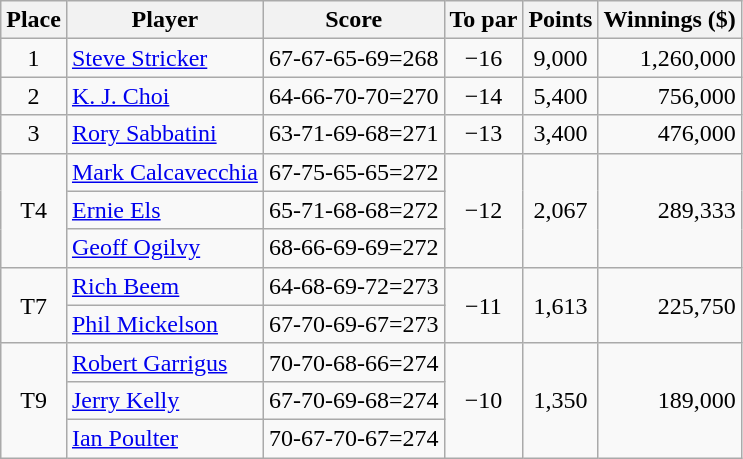<table class="wikitable">
<tr>
<th>Place</th>
<th>Player</th>
<th>Score</th>
<th>To par</th>
<th>Points</th>
<th>Winnings ($)</th>
</tr>
<tr>
<td align="center">1</td>
<td> <a href='#'>Steve Stricker</a></td>
<td>67-67-65-69=268</td>
<td align="center">−16</td>
<td align="center">9,000</td>
<td align=right>1,260,000</td>
</tr>
<tr>
<td align="center">2</td>
<td> <a href='#'>K. J. Choi</a></td>
<td>64-66-70-70=270</td>
<td align="center">−14</td>
<td align="center">5,400</td>
<td align=right>756,000</td>
</tr>
<tr>
<td align="center">3</td>
<td> <a href='#'>Rory Sabbatini</a></td>
<td>63-71-69-68=271</td>
<td align="center">−13</td>
<td align="center">3,400</td>
<td align=right>476,000</td>
</tr>
<tr>
<td align="center" rowspan=3>T4</td>
<td> <a href='#'>Mark Calcavecchia</a></td>
<td>67-75-65-65=272</td>
<td align="center" rowspan=3>−12</td>
<td align="center" rowspan=3>2,067</td>
<td align=right rowspan=3>289,333</td>
</tr>
<tr>
<td> <a href='#'>Ernie Els</a></td>
<td>65-71-68-68=272</td>
</tr>
<tr>
<td> <a href='#'>Geoff Ogilvy</a></td>
<td>68-66-69-69=272</td>
</tr>
<tr>
<td align="center" rowspan=2>T7</td>
<td> <a href='#'>Rich Beem</a></td>
<td>64-68-69-72=273</td>
<td align="center" rowspan=2>−11</td>
<td align="center" rowspan=2>1,613</td>
<td align=right rowspan=2>225,750</td>
</tr>
<tr>
<td> <a href='#'>Phil Mickelson</a></td>
<td>67-70-69-67=273</td>
</tr>
<tr>
<td align="center" rowspan=3>T9</td>
<td> <a href='#'>Robert Garrigus</a></td>
<td>70-70-68-66=274</td>
<td align="center" rowspan=3>−10</td>
<td align="center" rowspan=3>1,350</td>
<td align=right rowspan=3>189,000</td>
</tr>
<tr>
<td> <a href='#'>Jerry Kelly</a></td>
<td>67-70-69-68=274</td>
</tr>
<tr>
<td> <a href='#'>Ian Poulter</a></td>
<td>70-67-70-67=274</td>
</tr>
</table>
